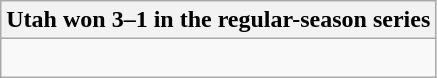<table class="wikitable collapsible collapsed">
<tr>
<th>Utah won 3–1 in the regular-season series</th>
</tr>
<tr>
<td><br>


</td>
</tr>
</table>
